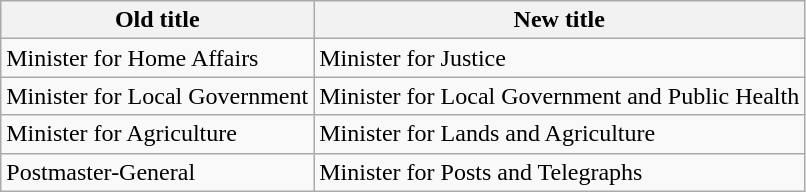<table class="wikitable">
<tr>
<th>Old title</th>
<th>New title</th>
</tr>
<tr>
<td>Minister for Home Affairs</td>
<td>Minister for Justice</td>
</tr>
<tr>
<td>Minister for Local Government</td>
<td>Minister for Local Government and Public Health</td>
</tr>
<tr>
<td>Minister for Agriculture</td>
<td>Minister for Lands and Agriculture</td>
</tr>
<tr>
<td>Postmaster-General</td>
<td>Minister for Posts and Telegraphs</td>
</tr>
</table>
